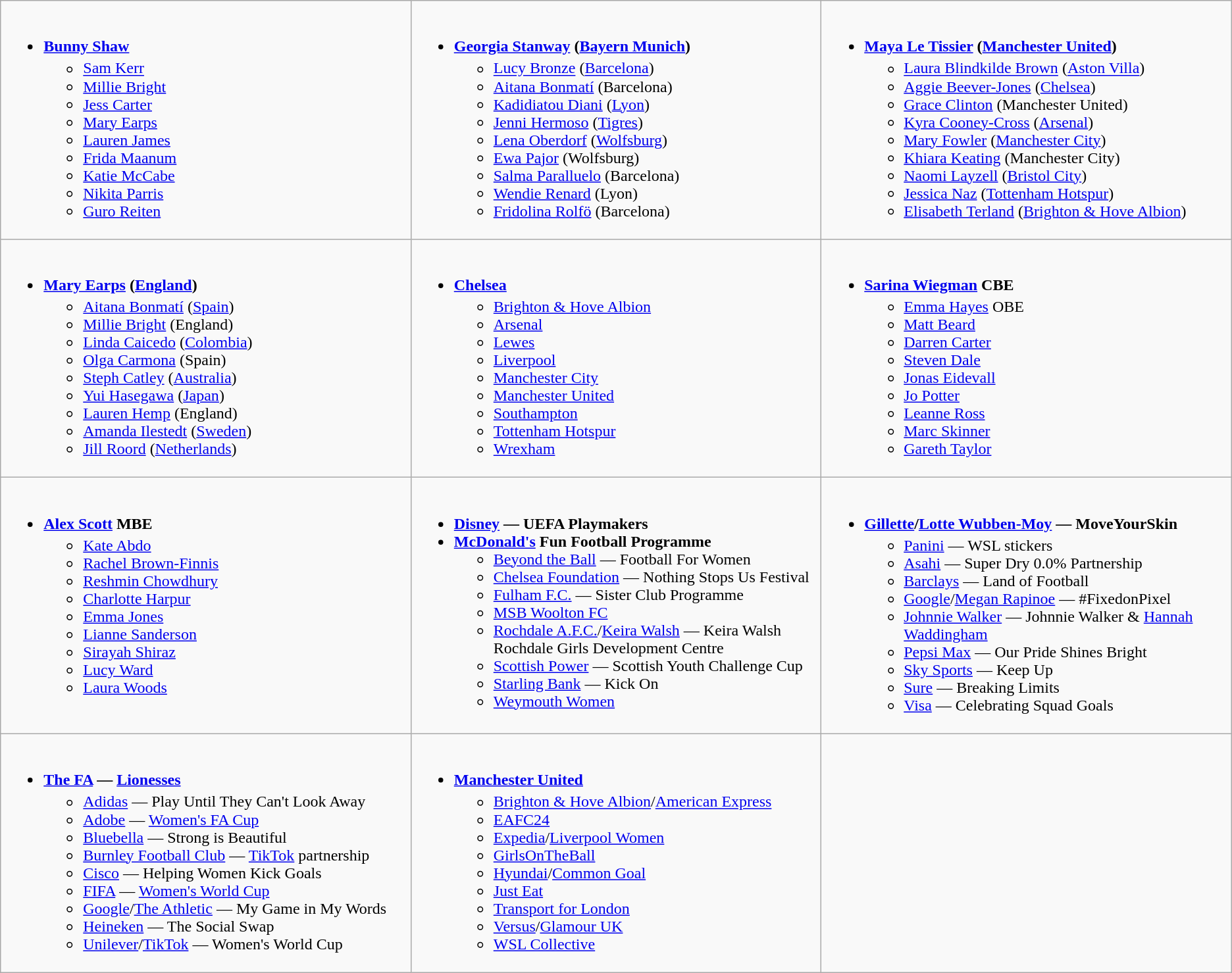<table class="wikitable">
<tr>
<td style="vertical-align:top;" width="33%"><br><ul><li><strong><a href='#'>Bunny Shaw</a></strong><ul><li><a href='#'>Sam Kerr</a><sup></sup></li><li><a href='#'>Millie Bright</a></li><li><a href='#'>Jess Carter</a></li><li><a href='#'>Mary Earps</a></li><li><a href='#'>Lauren James</a></li><li><a href='#'>Frida Maanum</a></li><li><a href='#'>Katie McCabe</a></li><li><a href='#'>Nikita Parris</a></li><li><a href='#'>Guro Reiten</a></li></ul></li></ul></td>
<td style="vertical-align:top;" width="33%"><br><ul><li><strong><a href='#'>Georgia Stanway</a> (<a href='#'>Bayern Munich</a>)</strong><ul><li><a href='#'>Lucy Bronze</a> (<a href='#'>Barcelona</a>)<sup></sup></li><li><a href='#'>Aitana Bonmatí</a> (Barcelona)</li><li><a href='#'>Kadidiatou Diani</a> (<a href='#'>Lyon</a>)</li><li><a href='#'>Jenni Hermoso</a> (<a href='#'>Tigres</a>)</li><li><a href='#'>Lena Oberdorf</a> (<a href='#'>Wolfsburg</a>)</li><li><a href='#'>Ewa Pajor</a> (Wolfsburg)</li><li><a href='#'>Salma Paralluelo</a> (Barcelona)</li><li><a href='#'>Wendie Renard</a> (Lyon)</li><li><a href='#'>Fridolina Rolfö</a> (Barcelona)</li></ul></li></ul></td>
<td style="vertical-align:top;" width="33%"><br><ul><li><strong><a href='#'>Maya Le Tissier</a> (<a href='#'>Manchester United</a>)</strong><ul><li><a href='#'>Laura Blindkilde Brown</a> (<a href='#'>Aston Villa</a>)<sup></sup></li><li><a href='#'>Aggie Beever-Jones</a> (<a href='#'>Chelsea</a>)</li><li><a href='#'>Grace Clinton</a> (Manchester United)</li><li><a href='#'>Kyra Cooney-Cross</a> (<a href='#'>Arsenal</a>)</li><li><a href='#'>Mary Fowler</a> (<a href='#'>Manchester City</a>)</li><li><a href='#'>Khiara Keating</a> (Manchester City)</li><li><a href='#'>Naomi Layzell</a> (<a href='#'>Bristol City</a>)</li><li><a href='#'>Jessica Naz</a> (<a href='#'>Tottenham Hotspur</a>)</li><li><a href='#'>Elisabeth Terland</a> (<a href='#'>Brighton & Hove Albion</a>)</li></ul></li></ul></td>
</tr>
<tr>
<td style="vertical-align:top;" width="33%"><br><ul><li><strong><a href='#'>Mary Earps</a> (<a href='#'>England</a>)</strong><ul><li><a href='#'>Aitana Bonmatí</a> (<a href='#'>Spain</a>)<sup></sup></li><li><a href='#'>Millie Bright</a> (England)</li><li><a href='#'>Linda Caicedo</a> (<a href='#'>Colombia</a>)</li><li><a href='#'>Olga Carmona</a> (Spain)</li><li><a href='#'>Steph Catley</a> (<a href='#'>Australia</a>)</li><li><a href='#'>Yui Hasegawa</a> (<a href='#'>Japan</a>)</li><li><a href='#'>Lauren Hemp</a> (England)</li><li><a href='#'>Amanda Ilestedt</a> (<a href='#'>Sweden</a>)</li><li><a href='#'>Jill Roord</a> (<a href='#'>Netherlands</a>)</li></ul></li></ul></td>
<td style="vertical-align:top;" width="33%"><br><ul><li><strong><a href='#'>Chelsea</a></strong><ul><li><a href='#'>Brighton & Hove Albion</a><sup></sup></li><li><a href='#'>Arsenal</a></li><li><a href='#'>Lewes</a></li><li><a href='#'>Liverpool</a></li><li><a href='#'>Manchester City</a></li><li><a href='#'>Manchester United</a></li><li><a href='#'>Southampton</a></li><li><a href='#'>Tottenham Hotspur</a></li><li><a href='#'>Wrexham</a></li></ul></li></ul></td>
<td style="vertical-align:top;" width="33%"><br><ul><li><strong><a href='#'>Sarina Wiegman</a> CBE</strong><ul><li><a href='#'>Emma Hayes</a> OBE<sup></sup></li><li><a href='#'>Matt Beard</a></li><li><a href='#'>Darren Carter</a></li><li><a href='#'>Steven Dale</a></li><li><a href='#'>Jonas Eidevall</a></li><li><a href='#'>Jo Potter</a></li><li><a href='#'>Leanne Ross</a></li><li><a href='#'>Marc Skinner</a></li><li><a href='#'>Gareth Taylor</a></li></ul></li></ul></td>
</tr>
<tr>
<td style="vertical-align:top;" width="33%"><br><ul><li><strong><a href='#'>Alex Scott</a> MBE</strong><ul><li><a href='#'>Kate Abdo</a><sup></sup></li><li><a href='#'>Rachel Brown-Finnis</a></li><li><a href='#'>Reshmin Chowdhury</a></li><li><a href='#'>Charlotte Harpur</a></li><li><a href='#'>Emma Jones</a></li><li><a href='#'>Lianne Sanderson</a></li><li><a href='#'>Sirayah Shiraz</a></li><li><a href='#'>Lucy Ward</a></li><li><a href='#'>Laura Woods</a></li></ul></li></ul></td>
<td style="vertical-align:top;" width="33%"><br><ul><li><strong><a href='#'>Disney</a> — UEFA Playmakers</strong></li><li><strong><a href='#'>McDonald's</a> Fun Football Programme</strong><ul><li><a href='#'>Beyond the Ball</a> — Football For Women</li><li><a href='#'>Chelsea Foundation</a> — Nothing Stops Us Festival</li><li><a href='#'>Fulham F.C.</a> — Sister Club Programme</li><li><a href='#'>MSB Woolton FC</a></li><li><a href='#'>Rochdale A.F.C.</a>/<a href='#'>Keira Walsh</a> — Keira Walsh Rochdale Girls Development Centre</li><li><a href='#'>Scottish Power</a> — Scottish Youth Challenge Cup</li><li><a href='#'>Starling Bank</a> — Kick On</li><li><a href='#'>Weymouth Women</a></li></ul></li></ul></td>
<td style="vertical-align:top;" width="33%"><br><ul><li><strong><a href='#'>Gillette</a>/<a href='#'>Lotte Wubben-Moy</a> — MoveYourSkin</strong><ul><li><a href='#'>Panini</a> — WSL stickers<sup></sup></li><li><a href='#'>Asahi</a> — Super Dry 0.0% Partnership</li><li><a href='#'>Barclays</a> — Land of Football</li><li><a href='#'>Google</a>/<a href='#'>Megan Rapinoe</a> — #FixedonPixel</li><li><a href='#'>Johnnie Walker</a> — Johnnie Walker & <a href='#'>Hannah Waddingham</a></li><li><a href='#'>Pepsi Max</a> — Our Pride Shines Bright</li><li><a href='#'>Sky Sports</a> — Keep Up</li><li><a href='#'>Sure</a> — Breaking Limits</li><li><a href='#'>Visa</a> — Celebrating Squad Goals</li></ul></li></ul></td>
</tr>
<tr>
<td style="vertical-align:top;" width="33%"><br><ul><li><strong><a href='#'>The FA</a> — <a href='#'>Lionesses</a></strong><ul><li><a href='#'>Adidas</a> — Play Until They Can't Look Away<sup></sup></li><li><a href='#'>Adobe</a> — <a href='#'>Women's FA Cup</a></li><li><a href='#'>Bluebella</a> — Strong is Beautiful</li><li><a href='#'>Burnley Football Club</a> — <a href='#'>TikTok</a> partnership</li><li><a href='#'>Cisco</a> — Helping Women Kick Goals</li><li><a href='#'>FIFA</a> — <a href='#'>Women's World Cup</a></li><li><a href='#'>Google</a>/<a href='#'>The Athletic</a> — My Game in My Words</li><li><a href='#'>Heineken</a> — The Social Swap</li><li><a href='#'>Unilever</a>/<a href='#'>TikTok</a> — Women's World Cup</li></ul></li></ul></td>
<td style="vertical-align:top;" width="33%"><br><ul><li><strong><a href='#'>Manchester United</a></strong><ul><li><a href='#'>Brighton & Hove Albion</a>/<a href='#'>American Express</a><sup></sup></li><li><a href='#'>EAFC24</a></li><li><a href='#'>Expedia</a>/<a href='#'>Liverpool Women</a></li><li><a href='#'>GirlsOnTheBall</a></li><li><a href='#'>Hyundai</a>/<a href='#'>Common Goal</a></li><li><a href='#'>Just Eat</a></li><li><a href='#'>Transport for London</a></li><li><a href='#'>Versus</a>/<a href='#'>Glamour UK</a></li><li><a href='#'>WSL Collective</a></li></ul></li></ul></td>
</tr>
</table>
